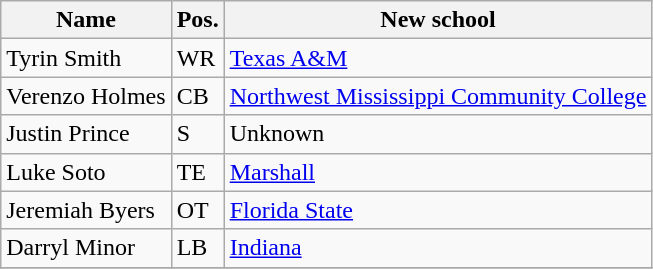<table class="wikitable sortable">
<tr>
<th>Name</th>
<th>Pos.</th>
<th class="unsortable">New school</th>
</tr>
<tr>
<td>Tyrin Smith</td>
<td>WR</td>
<td><a href='#'>Texas A&M</a></td>
</tr>
<tr>
<td>Verenzo Holmes</td>
<td>CB</td>
<td><a href='#'>Northwest Mississippi Community College</a></td>
</tr>
<tr>
<td>Justin Prince</td>
<td>S</td>
<td>Unknown</td>
</tr>
<tr>
<td>Luke Soto</td>
<td>TE</td>
<td><a href='#'>Marshall</a></td>
</tr>
<tr>
<td>Jeremiah Byers</td>
<td>OT</td>
<td><a href='#'>Florida State</a></td>
</tr>
<tr>
<td>Darryl Minor</td>
<td>LB</td>
<td><a href='#'>Indiana</a></td>
</tr>
<tr>
</tr>
</table>
